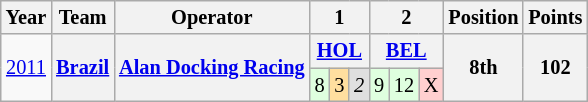<table class="wikitable" style="text-align:center; font-size:85%">
<tr>
<th>Year</th>
<th>Team</th>
<th>Operator</th>
<th colspan=3>1</th>
<th colspan=3>2</th>
<th>Position</th>
<th>Points</th>
</tr>
<tr>
<td rowspan=2><a href='#'>2011</a></td>
<th rowspan=2><a href='#'>Brazil</a></th>
<th rowspan=2><a href='#'>Alan Docking Racing</a></th>
<th colspan=3><a href='#'>HOL</a></th>
<th colspan=3><a href='#'>BEL</a></th>
<th rowspan=2>8th</th>
<th rowspan=2>102</th>
</tr>
<tr>
<td style="background:#DFFFDF;">8</td>
<td style="background:#FFDF9F;">3</td>
<td style="background:#DFDFDF;"><em>2</em></td>
<td style="background:#DFFFDF;">9</td>
<td style="background:#DFFFDF;">12</td>
<td style="background:#FFCFCF;">X</td>
</tr>
</table>
